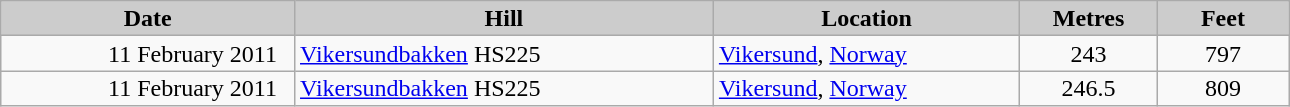<table class="wikitable sortable" style="text-align:left; line-height:16px; width:68%;">
<tr>
<th style="background-color: #ccc;" width="110">Date</th>
<th style="background-color: #ccc;" width="160">Hill</th>
<th style="background-color: #ccc;" width="115">Location</th>
<th style="background-color: #ccc;" width="45">Metres</th>
<th style="background-color: #ccc;" width="45">Feet</th>
</tr>
<tr>
<td align=right>11 February 2011  </td>
<td><a href='#'>Vikersundbakken</a> HS225</td>
<td><a href='#'>Vikersund</a>, <a href='#'>Norway</a></td>
<td align=center>243</td>
<td align=center>797</td>
</tr>
<tr>
<td align=right>11 February 2011  </td>
<td><a href='#'>Vikersundbakken</a> HS225</td>
<td><a href='#'>Vikersund</a>, <a href='#'>Norway</a></td>
<td align=center>246.5</td>
<td align=center>809</td>
</tr>
</table>
